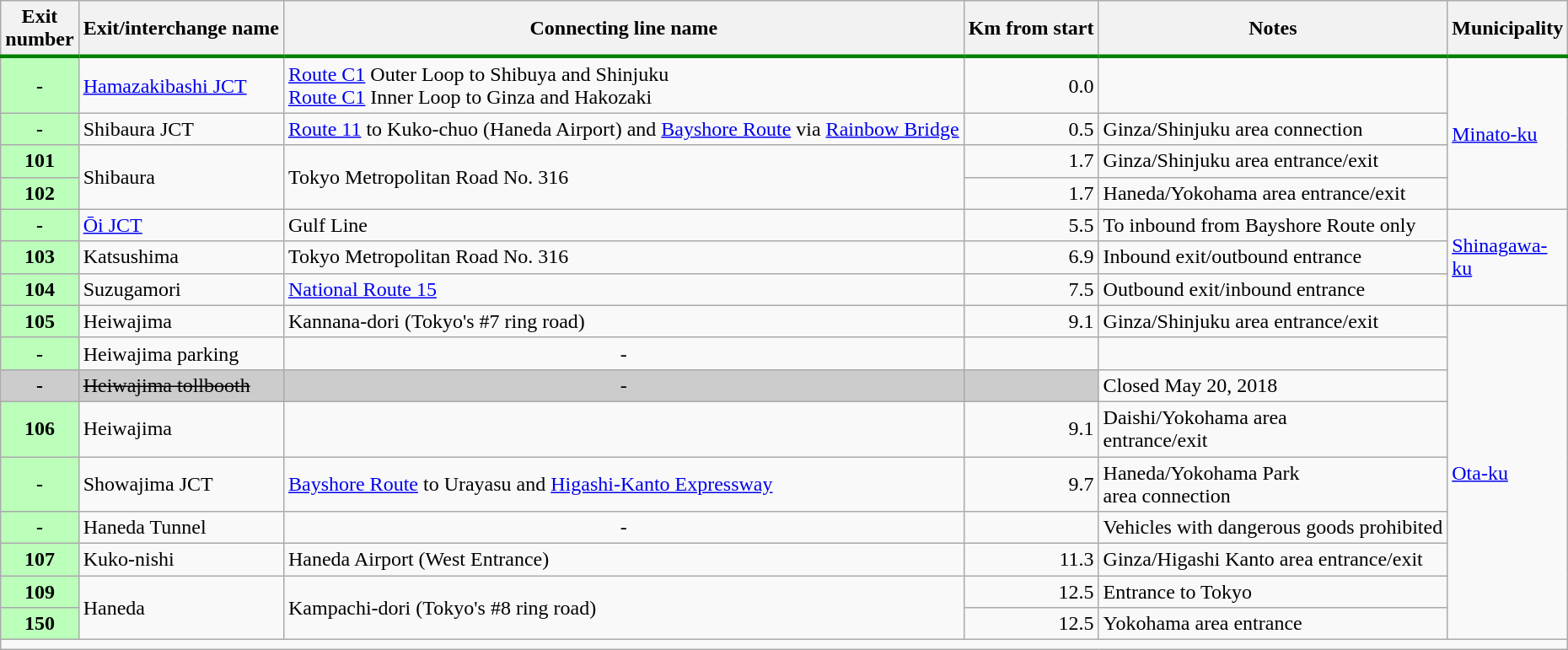<table class="wikitable">
<tr>
<th style="border-bottom:3px solid green;">Exit<br>number</th>
<th style="border-bottom:3px solid green;">Exit/interchange name</th>
<th style="border-bottom:3px solid green;">Connecting line name</th>
<th style="border-bottom:3px solid green;">Km from start</th>
<th style="border-bottom:3px solid green;">Notes</th>
<th style="border-bottom:3px solid green;">Municipality</th>
</tr>
<tr>
<th style="background-color:#BFB;">-</th>
<td><a href='#'>Hamazakibashi JCT</a></td>
<td><a href='#'>Route C1</a> Outer Loop to Shibuya and Shinjuku<br><a href='#'>Route C1</a> Inner Loop to Ginza and Hakozaki</td>
<td style="text-align:right;">0.0</td>
<td></td>
<td rowspan="4" style="width:1em;"><a href='#'>Minato-ku</a></td>
</tr>
<tr>
<th style="background-color:#BFB;">-</th>
<td>Shibaura JCT</td>
<td><a href='#'>Route 11</a> to Kuko-chuo (Haneda Airport) and <a href='#'>Bayshore Route</a> via <a href='#'>Rainbow Bridge</a></td>
<td style="text-align:right;">0.5</td>
<td>Ginza/Shinjuku area connection</td>
</tr>
<tr>
<th style="background-color:#BFB;">101</th>
<td rowspan="2">Shibaura</td>
<td rowspan="2">Tokyo Metropolitan Road No. 316</td>
<td style="text-align:right;">1.7</td>
<td>Ginza/Shinjuku area entrance/exit</td>
</tr>
<tr>
<th style="background-color:#BFB;">102</th>
<td style="text-align:right;">1.7</td>
<td>Haneda/Yokohama area entrance/exit</td>
</tr>
<tr>
<th style="background-color:#BFB;">-</th>
<td><a href='#'>Ōi JCT</a></td>
<td>Gulf Line</td>
<td style="text-align:right;">5.5</td>
<td>To inbound from Bayshore Route only</td>
<td rowspan="3" style="width:1em;"><a href='#'>Shinagawa-ku</a></td>
</tr>
<tr>
<th style="background-color:#BFB;">103</th>
<td>Katsushima</td>
<td>Tokyo Metropolitan Road No. 316</td>
<td style="text-align:right;">6.9</td>
<td>Inbound exit/outbound entrance</td>
</tr>
<tr>
<th style="background-color:#BFB;">104</th>
<td>Suzugamori</td>
<td><a href='#'>National Route 15</a></td>
<td style="text-align:right;">7.5</td>
<td>Outbound exit/inbound entrance</td>
</tr>
<tr>
<th style="background-color:#BFB;">105</th>
<td>Heiwajima</td>
<td>Kannana-dori (Tokyo's #7 ring road)</td>
<td style="text-align:right;">9.1</td>
<td>Ginza/Shinjuku area entrance/exit</td>
<td rowspan="9" style="width:1em;"><a href='#'>Ota-ku</a></td>
</tr>
<tr>
<th style="background-color:#BFB;">-</th>
<td>Heiwajima parking</td>
<td style="text-align:center;">-</td>
<td style="text-align:right;"></td>
<td></td>
</tr>
<tr>
<th style="background-color:#CCC;">-</th>
<td style="background-color:#CCC;"><s>Heiwajima tollbooth</s></td>
<td style="text-align:center; background-color:#CCC">-</td>
<td style="text-align:right; background-color:#CCC"></td>
<td>Closed May 20, 2018</td>
</tr>
<tr>
<th style="background-color:#BFB;">106</th>
<td>Heiwajima</td>
<td></td>
<td style="text-align:right;">9.1</td>
<td>Daishi/Yokohama area<br>entrance/exit</td>
</tr>
<tr>
<th style="background-color:#BFB;">-</th>
<td>Showajima JCT</td>
<td><a href='#'>Bayshore Route</a> to Urayasu and <a href='#'>Higashi-Kanto Expressway</a></td>
<td style="text-align:right;">9.7</td>
<td>Haneda/Yokohama Park<br>area connection</td>
</tr>
<tr>
<th style="background-color:#BFB;">-</th>
<td>Haneda Tunnel</td>
<td style="text-align:center;">-</td>
<td style="text-align:right;"></td>
<td>Vehicles with dangerous goods prohibited</td>
</tr>
<tr>
<th style="background-color:#BFB;">107</th>
<td>Kuko-nishi</td>
<td>Haneda Airport (West Entrance)</td>
<td style="text-align:right;">11.3</td>
<td>Ginza/Higashi Kanto area entrance/exit</td>
</tr>
<tr>
<th style="background-color:#BFB;">109</th>
<td rowspan="2">Haneda</td>
<td rowspan="2">Kampachi-dori (Tokyo's #8 ring road)</td>
<td style="text-align:right;">12.5</td>
<td>Entrance to Tokyo</td>
</tr>
<tr>
<th style="background-color:#BFB;">150</th>
<td style="text-align:right;">12.5</td>
<td>Yokohama area entrance</td>
</tr>
<tr>
<td colspan="6" style="text-align:center;"></td>
</tr>
</table>
